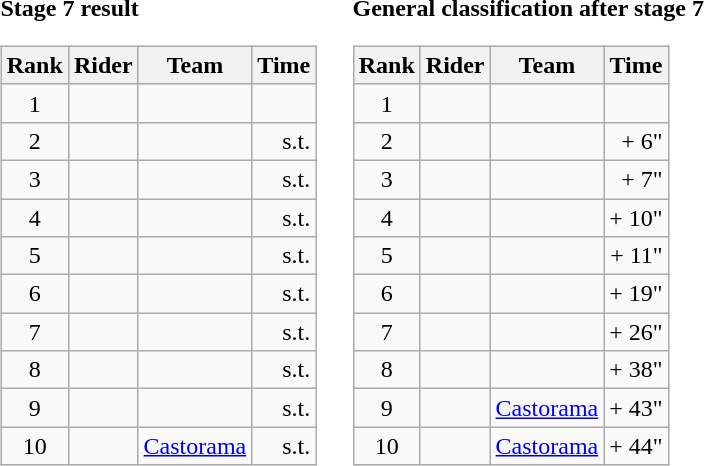<table>
<tr>
<td><strong>Stage 7 result</strong><br><table class="wikitable">
<tr>
<th scope="col">Rank</th>
<th scope="col">Rider</th>
<th scope="col">Team</th>
<th scope="col">Time</th>
</tr>
<tr>
<td style="text-align:center;">1</td>
<td></td>
<td></td>
<td style="text-align:right;"></td>
</tr>
<tr>
<td style="text-align:center;">2</td>
<td></td>
<td></td>
<td style="text-align:right;">s.t.</td>
</tr>
<tr>
<td style="text-align:center;">3</td>
<td></td>
<td></td>
<td style="text-align:right;">s.t.</td>
</tr>
<tr>
<td style="text-align:center;">4</td>
<td></td>
<td></td>
<td style="text-align:right;">s.t.</td>
</tr>
<tr>
<td style="text-align:center;">5</td>
<td></td>
<td></td>
<td style="text-align:right;">s.t.</td>
</tr>
<tr>
<td style="text-align:center;">6</td>
<td></td>
<td></td>
<td style="text-align:right;">s.t.</td>
</tr>
<tr>
<td style="text-align:center;">7</td>
<td></td>
<td></td>
<td style="text-align:right;">s.t.</td>
</tr>
<tr>
<td style="text-align:center;">8</td>
<td></td>
<td></td>
<td style="text-align:right;">s.t.</td>
</tr>
<tr>
<td style="text-align:center;">9</td>
<td></td>
<td></td>
<td style="text-align:right;">s.t.</td>
</tr>
<tr>
<td style="text-align:center;">10</td>
<td></td>
<td><a href='#'>Castorama</a></td>
<td style="text-align:right;">s.t.</td>
</tr>
</table>
</td>
<td></td>
<td><strong>General classification after stage 7</strong><br><table class="wikitable">
<tr>
<th scope="col">Rank</th>
<th scope="col">Rider</th>
<th scope="col">Team</th>
<th scope="col">Time</th>
</tr>
<tr>
<td style="text-align:center;">1</td>
<td> </td>
<td></td>
<td style="text-align:right;"></td>
</tr>
<tr>
<td style="text-align:center;">2</td>
<td></td>
<td></td>
<td style="text-align:right;">+ 6"</td>
</tr>
<tr>
<td style="text-align:center;">3</td>
<td></td>
<td></td>
<td style="text-align:right;">+ 7"</td>
</tr>
<tr>
<td style="text-align:center;">4</td>
<td></td>
<td></td>
<td style="text-align:right;">+ 10"</td>
</tr>
<tr>
<td style="text-align:center;">5</td>
<td></td>
<td></td>
<td style="text-align:right;">+ 11"</td>
</tr>
<tr>
<td style="text-align:center;">6</td>
<td></td>
<td></td>
<td style="text-align:right;">+ 19"</td>
</tr>
<tr>
<td style="text-align:center;">7</td>
<td></td>
<td></td>
<td style="text-align:right;">+ 26"</td>
</tr>
<tr>
<td style="text-align:center;">8</td>
<td></td>
<td></td>
<td style="text-align:right;">+ 38"</td>
</tr>
<tr>
<td style="text-align:center;">9</td>
<td></td>
<td><a href='#'>Castorama</a></td>
<td style="text-align:right;">+ 43"</td>
</tr>
<tr>
<td style="text-align:center;">10</td>
<td></td>
<td><a href='#'>Castorama</a></td>
<td style="text-align:right;">+ 44"</td>
</tr>
</table>
</td>
</tr>
</table>
